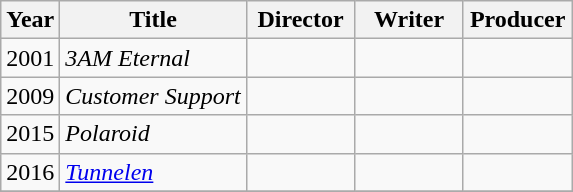<table class="wikitable">
<tr>
<th>Year</th>
<th>Title</th>
<th width=65>Director</th>
<th width=65>Writer</th>
<th width=65>Producer</th>
</tr>
<tr>
<td>2001</td>
<td><em>3AM Eternal</em></td>
<td></td>
<td></td>
<td></td>
</tr>
<tr>
<td>2009</td>
<td><em>Customer Support</em></td>
<td></td>
<td></td>
<td></td>
</tr>
<tr>
<td>2015</td>
<td><em>Polaroid</em></td>
<td></td>
<td></td>
<td></td>
</tr>
<tr>
<td>2016</td>
<td><em><a href='#'>Tunnelen</a></em></td>
<td></td>
<td></td>
<td></td>
</tr>
<tr>
</tr>
</table>
